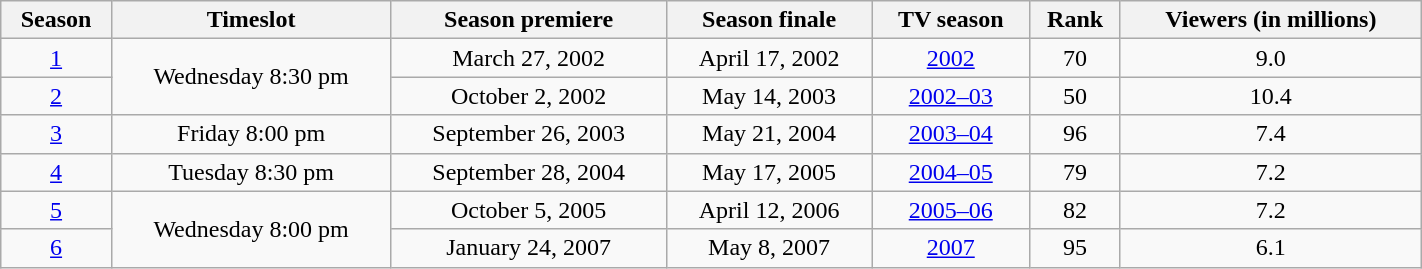<table class="wikitable" style="text-align:center; width:75%;">
<tr>
<th>Season</th>
<th>Timeslot</th>
<th>Season premiere</th>
<th>Season finale</th>
<th>TV season</th>
<th>Rank</th>
<th>Viewers (in millions)</th>
</tr>
<tr>
<td><a href='#'>1</a></td>
<td rowspan=2>Wednesday 8:30 pm</td>
<td>March 27, 2002</td>
<td>April 17, 2002</td>
<td><a href='#'>2002</a></td>
<td>70</td>
<td>9.0</td>
</tr>
<tr>
<td><a href='#'>2</a></td>
<td>October 2, 2002</td>
<td>May 14, 2003</td>
<td><a href='#'>2002–03</a></td>
<td>50</td>
<td>10.4</td>
</tr>
<tr>
<td><a href='#'>3</a></td>
<td>Friday 8:00 pm</td>
<td>September 26, 2003</td>
<td>May 21, 2004</td>
<td><a href='#'>2003–04</a></td>
<td>96</td>
<td>7.4</td>
</tr>
<tr>
<td><a href='#'>4</a></td>
<td>Tuesday 8:30 pm</td>
<td>September 28, 2004</td>
<td>May 17, 2005</td>
<td><a href='#'>2004–05</a></td>
<td>79</td>
<td>7.2</td>
</tr>
<tr>
<td><a href='#'>5</a></td>
<td rowspan=2>Wednesday 8:00 pm</td>
<td>October 5, 2005</td>
<td>April 12, 2006</td>
<td><a href='#'>2005–06</a></td>
<td>82</td>
<td>7.2</td>
</tr>
<tr>
<td><a href='#'>6</a></td>
<td>January 24, 2007</td>
<td>May 8, 2007</td>
<td><a href='#'>2007</a></td>
<td>95</td>
<td>6.1</td>
</tr>
</table>
